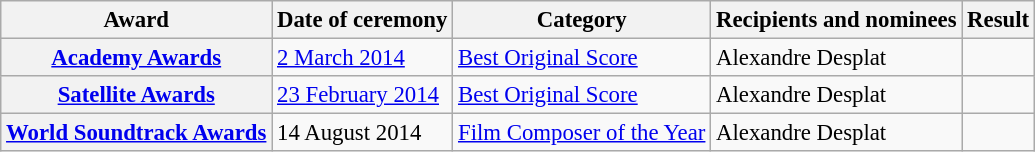<table class="wikitable plainrowheaders sortable" style="font-size: 95%;">
<tr>
<th scope="col" class="unsortable">Award</th>
<th scope="col" class="sortable">Date of ceremony</th>
<th scope="col">Category</th>
<th scope="col">Recipients and nominees</th>
<th scope="col">Result</th>
</tr>
<tr>
<th scope="row"><a href='#'>Academy Awards</a></th>
<td><a href='#'>2 March 2014</a></td>
<td><a href='#'>Best Original Score</a></td>
<td>Alexandre Desplat</td>
<td></td>
</tr>
<tr>
<th scope="row"><a href='#'>Satellite Awards</a></th>
<td><a href='#'>23 February 2014</a></td>
<td><a href='#'>Best Original Score</a></td>
<td>Alexandre Desplat</td>
<td></td>
</tr>
<tr>
<th scope="row"><a href='#'>World Soundtrack Awards</a></th>
<td>14 August 2014</td>
<td><a href='#'>Film Composer of the Year</a></td>
<td>Alexandre Desplat</td>
<td></td>
</tr>
</table>
